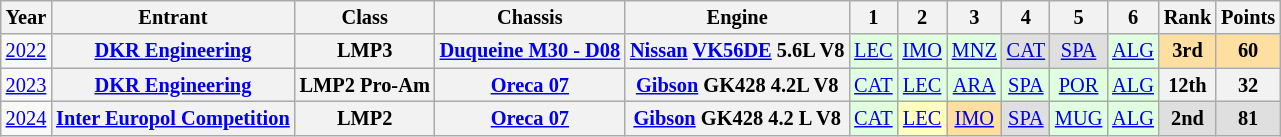<table class="wikitable" style="text-align:center; font-size:85%">
<tr>
<th>Year</th>
<th>Entrant</th>
<th>Class</th>
<th>Chassis</th>
<th>Engine</th>
<th>1</th>
<th>2</th>
<th>3</th>
<th>4</th>
<th>5</th>
<th>6</th>
<th>Rank</th>
<th>Points</th>
</tr>
<tr>
<td><a href='#'>2022</a></td>
<th nowrap><a href='#'>DKR Engineering</a></th>
<th>LMP3</th>
<th nowrap><a href='#'>Duqueine M30 - D08</a></th>
<th nowrap><a href='#'>Nissan</a> <a href='#'>VK56DE</a> 5.6L V8</th>
<td style="background:#DFFFDF;"><a href='#'>LEC</a><br></td>
<td style="background:#DFFFDF;"><a href='#'>IMO</a><br></td>
<td style="background:#DFFFDF;"><a href='#'>MNZ</a><br></td>
<td style="background:#DFDFDF;"><a href='#'>CAT</a><br></td>
<td style="background:#DFDFDF;"><a href='#'>SPA</a><br></td>
<td style="background:#DFFFDF;"><a href='#'>ALG</a><br></td>
<th style="background:#FFDF9F;">3rd</th>
<th style="background:#FFDF9F;">60</th>
</tr>
<tr>
<td><a href='#'>2023</a></td>
<th nowrap><a href='#'>DKR Engineering</a></th>
<th nowrap>LMP2 Pro-Am</th>
<th nowrap><a href='#'>Oreca 07</a></th>
<th nowrap><a href='#'>Gibson</a> GK428 4.2L V8</th>
<td style="background:#DFFFDF;"><a href='#'>CAT</a><br></td>
<td style="background:#DFFFDF"><a href='#'>LEC</a><br></td>
<td style="background:#DFFFDF"><a href='#'>ARA</a><br></td>
<td style="background:#DFFFDF"><a href='#'>SPA</a><br></td>
<td style="background:#DFFFDF"><a href='#'>POR</a><br></td>
<td style="background:#DFFFDF"><a href='#'>ALG</a><br></td>
<th>12th</th>
<th>32</th>
</tr>
<tr>
<td><a href='#'>2024</a></td>
<th nowrap><a href='#'>Inter Europol Competition</a></th>
<th>LMP2</th>
<th nowrap><a href='#'>Oreca 07</a></th>
<th nowrap><a href='#'>Gibson</a> GK428 4.2 L V8</th>
<td style="background:#DFFFDF;"><a href='#'>CAT</a><br></td>
<td style="background:#FFFFBF;"><a href='#'>LEC</a><br></td>
<td style="background:#FFDF9F;"><a href='#'>IMO</a><br></td>
<td style="background:#DFDFDF;"><a href='#'>SPA</a><br></td>
<td style="background:#DFFFDF;"><a href='#'>MUG</a><br></td>
<td style="background:#DFFFDF;"><a href='#'>ALG</a><br></td>
<th style="background:#DFDFDF;">2nd</th>
<th style="background:#DFDFDF;">81</th>
</tr>
</table>
